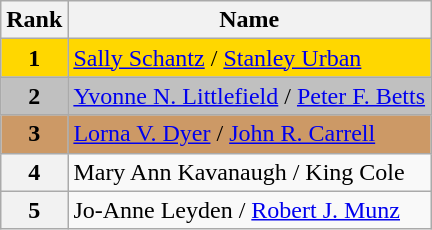<table class="wikitable">
<tr>
<th>Rank</th>
<th>Name</th>
</tr>
<tr bgcolor="gold">
<td align="center"><strong>1</strong></td>
<td><a href='#'>Sally Schantz</a> / <a href='#'>Stanley Urban</a></td>
</tr>
<tr bgcolor="silver">
<td align="center"><strong>2</strong></td>
<td><a href='#'>Yvonne N. Littlefield</a> / <a href='#'>Peter F. Betts</a></td>
</tr>
<tr bgcolor="cc9966">
<td align="center"><strong>3</strong></td>
<td><a href='#'>Lorna V. Dyer</a> / <a href='#'>John R. Carrell</a></td>
</tr>
<tr>
<th>4</th>
<td>Mary Ann Kavanaugh / King Cole</td>
</tr>
<tr>
<th>5</th>
<td>Jo-Anne Leyden / <a href='#'>Robert J. Munz</a></td>
</tr>
</table>
